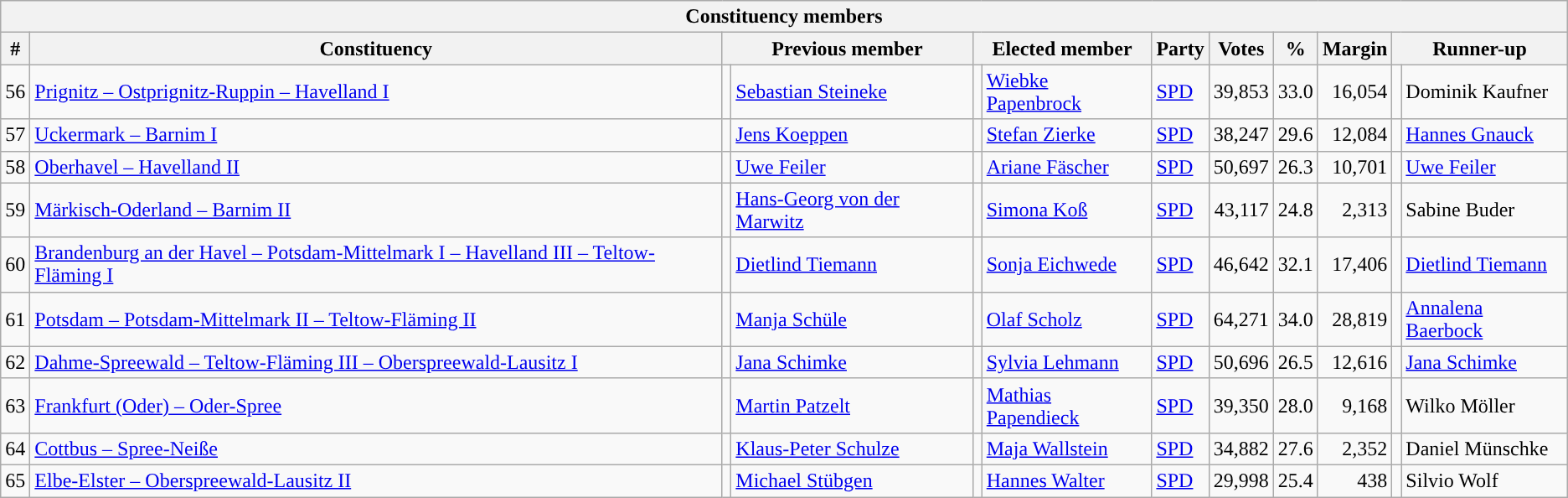<table class="wikitable sortable" style="text-align:right">
<tr>
<th colspan="12">Constituency members</th>
</tr>
<tr>
<th>#</th>
<th>Constituency</th>
<th colspan="2">Previous member</th>
<th colspan="2">Elected member</th>
<th>Party</th>
<th>Votes</th>
<th>%</th>
<th>Margin</th>
<th colspan="2">Runner-up</th>
</tr>
<tr>
<td>56</td>
<td align=left><a href='#'>Prignitz – Ostprignitz-Ruppin – Havelland I</a></td>
<td bgcolor=></td>
<td align=left><a href='#'>Sebastian Steineke</a></td>
<td bgcolor=></td>
<td align=left><a href='#'>Wiebke Papenbrock</a></td>
<td align=left><a href='#'>SPD</a></td>
<td>39,853</td>
<td>33.0</td>
<td>16,054</td>
<td bgcolor=></td>
<td align=left>Dominik Kaufner</td>
</tr>
<tr>
<td>57</td>
<td align=left><a href='#'>Uckermark – Barnim I</a></td>
<td bgcolor=></td>
<td align=left><a href='#'>Jens Koeppen</a></td>
<td bgcolor=></td>
<td align=left><a href='#'>Stefan Zierke</a></td>
<td align=left><a href='#'>SPD</a></td>
<td>38,247</td>
<td>29.6</td>
<td>12,084</td>
<td bgcolor=></td>
<td align=left><a href='#'>Hannes Gnauck</a></td>
</tr>
<tr>
<td>58</td>
<td align=left><a href='#'>Oberhavel – Havelland II</a></td>
<td bgcolor=></td>
<td align=left><a href='#'>Uwe Feiler</a></td>
<td bgcolor=></td>
<td align=left><a href='#'>Ariane Fäscher</a></td>
<td align=left><a href='#'>SPD</a></td>
<td>50,697</td>
<td>26.3</td>
<td>10,701</td>
<td bgcolor=></td>
<td align=left><a href='#'>Uwe Feiler</a></td>
</tr>
<tr>
<td>59</td>
<td align=left><a href='#'>Märkisch-Oderland – Barnim II</a></td>
<td bgcolor=></td>
<td align=left><a href='#'>Hans-Georg von der Marwitz</a></td>
<td bgcolor=></td>
<td align=left><a href='#'>Simona Koß</a></td>
<td align=left><a href='#'>SPD</a></td>
<td>43,117</td>
<td>24.8</td>
<td>2,313</td>
<td bgcolor=></td>
<td align=left>Sabine Buder</td>
</tr>
<tr>
<td>60</td>
<td align=left><a href='#'>Brandenburg an der Havel – Potsdam-Mittelmark I – Havelland III – Teltow-Fläming I</a></td>
<td bgcolor=></td>
<td align=left><a href='#'>Dietlind Tiemann</a></td>
<td bgcolor=></td>
<td align=left><a href='#'>Sonja Eichwede</a></td>
<td align=left><a href='#'>SPD</a></td>
<td>46,642</td>
<td>32.1</td>
<td>17,406</td>
<td bgcolor=></td>
<td align=left><a href='#'>Dietlind Tiemann</a></td>
</tr>
<tr>
<td>61</td>
<td align=left><a href='#'>Potsdam – Potsdam-Mittelmark II – Teltow-Fläming II</a></td>
<td bgcolor=></td>
<td align=left><a href='#'>Manja Schüle</a></td>
<td></td>
<td align=left><a href='#'>Olaf Scholz</a></td>
<td align=left><a href='#'>SPD</a></td>
<td>64,271</td>
<td>34.0</td>
<td>28,819</td>
<td bgcolor=></td>
<td align=left><a href='#'>Annalena Baerbock</a></td>
</tr>
<tr>
<td>62</td>
<td align=left><a href='#'>Dahme-Spreewald – Teltow-Fläming III – Oberspreewald-Lausitz I</a></td>
<td bgcolor=></td>
<td align=left><a href='#'>Jana Schimke</a></td>
<td bgcolor=></td>
<td align=left><a href='#'>Sylvia Lehmann</a></td>
<td align=left><a href='#'>SPD</a></td>
<td>50,696</td>
<td>26.5</td>
<td>12,616</td>
<td bgcolor=></td>
<td align=left><a href='#'>Jana Schimke</a></td>
</tr>
<tr>
<td>63</td>
<td align=left><a href='#'>Frankfurt (Oder) – Oder-Spree</a></td>
<td bgcolor=></td>
<td align=left><a href='#'>Martin Patzelt</a></td>
<td bgcolor=></td>
<td align=left><a href='#'>Mathias Papendieck</a></td>
<td align=left><a href='#'>SPD</a></td>
<td>39,350</td>
<td>28.0</td>
<td>9,168</td>
<td bgcolor=></td>
<td align=left>Wilko Möller</td>
</tr>
<tr>
<td>64</td>
<td align=left><a href='#'>Cottbus – Spree-Neiße</a></td>
<td bgcolor=></td>
<td align=left><a href='#'>Klaus-Peter Schulze</a></td>
<td bgcolor=></td>
<td align=left><a href='#'>Maja Wallstein</a></td>
<td align=left><a href='#'>SPD</a></td>
<td>34,882</td>
<td>27.6</td>
<td>2,352</td>
<td bgcolor=></td>
<td align=left>Daniel Münschke</td>
</tr>
<tr>
<td>65</td>
<td align=left><a href='#'>Elbe-Elster – Oberspreewald-Lausitz II</a></td>
<td bgcolor=></td>
<td align=left><a href='#'>Michael Stübgen</a></td>
<td bgcolor=></td>
<td align=left><a href='#'>Hannes Walter</a></td>
<td align=left><a href='#'>SPD</a></td>
<td>29,998</td>
<td>25.4</td>
<td>438</td>
<td bgcolor=></td>
<td align=left>Silvio Wolf</td>
</tr>
</table>
